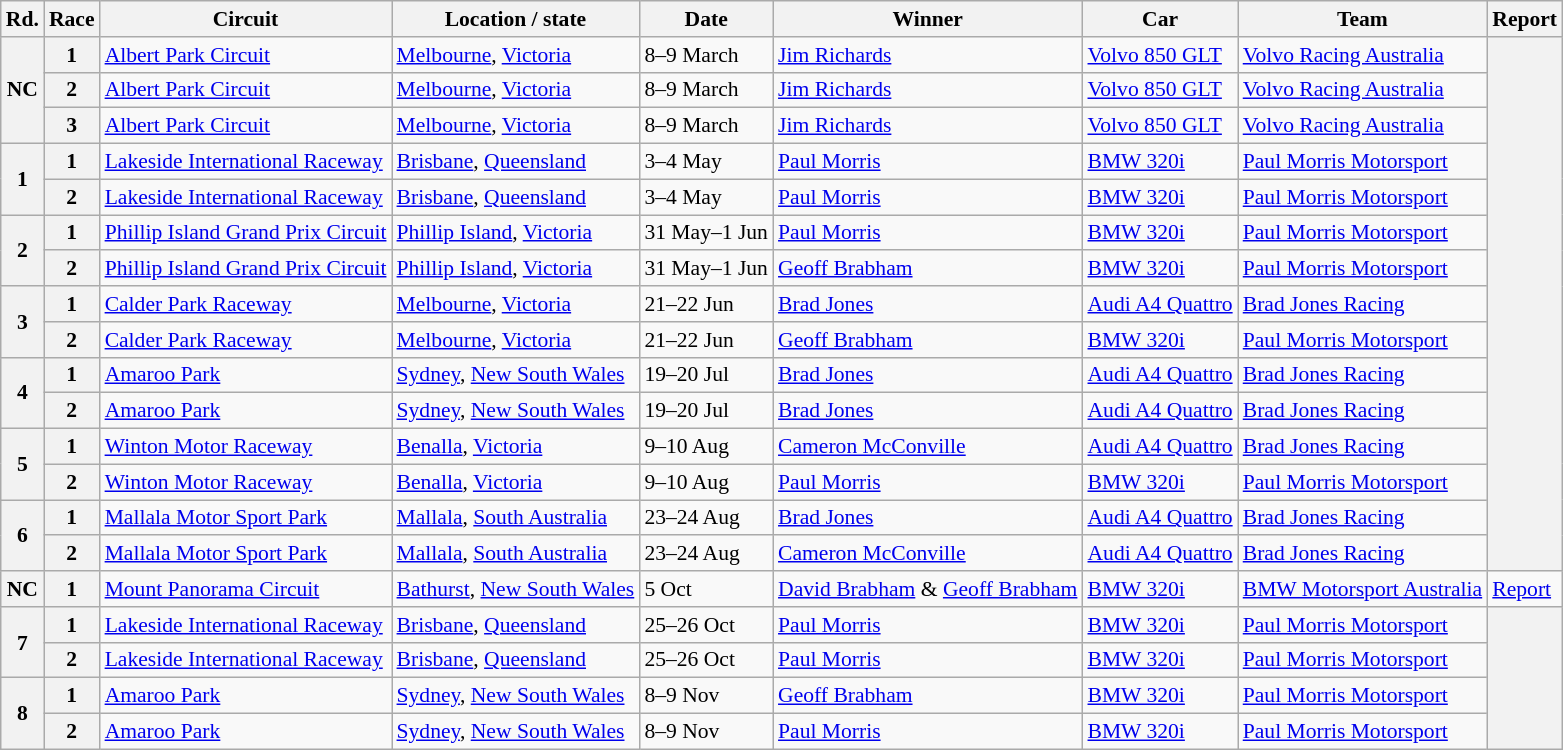<table class="wikitable" style="font-size: 90%">
<tr>
<th>Rd.</th>
<th>Race</th>
<th>Circuit</th>
<th>Location / state</th>
<th>Date</th>
<th>Winner</th>
<th>Car</th>
<th>Team</th>
<th>Report</th>
</tr>
<tr>
<th rowspan=3>NC</th>
<th>1</th>
<td><a href='#'>Albert Park Circuit</a></td>
<td><a href='#'>Melbourne</a>, <a href='#'>Victoria</a></td>
<td>8–9 March</td>
<td><a href='#'>Jim Richards</a></td>
<td><a href='#'>Volvo 850 GLT</a></td>
<td><a href='#'>Volvo Racing Australia</a></td>
<th rowspan=15></th>
</tr>
<tr>
<th>2</th>
<td><a href='#'>Albert Park Circuit</a></td>
<td><a href='#'>Melbourne</a>, <a href='#'>Victoria</a></td>
<td>8–9 March</td>
<td><a href='#'>Jim Richards</a></td>
<td><a href='#'>Volvo 850 GLT</a></td>
<td><a href='#'>Volvo Racing Australia</a></td>
</tr>
<tr>
<th>3</th>
<td><a href='#'>Albert Park Circuit</a></td>
<td><a href='#'>Melbourne</a>, <a href='#'>Victoria</a></td>
<td>8–9 March</td>
<td><a href='#'>Jim Richards</a></td>
<td><a href='#'>Volvo 850 GLT</a></td>
<td><a href='#'>Volvo Racing Australia</a></td>
</tr>
<tr>
<th rowspan=2>1</th>
<th>1</th>
<td><a href='#'>Lakeside International Raceway</a></td>
<td><a href='#'>Brisbane</a>, <a href='#'>Queensland</a></td>
<td>3–4 May</td>
<td><a href='#'>Paul Morris</a></td>
<td><a href='#'>BMW 320i</a></td>
<td><a href='#'>Paul Morris Motorsport</a></td>
</tr>
<tr>
<th>2</th>
<td><a href='#'>Lakeside International Raceway</a></td>
<td><a href='#'>Brisbane</a>, <a href='#'>Queensland</a></td>
<td>3–4 May</td>
<td><a href='#'>Paul Morris</a></td>
<td><a href='#'>BMW 320i</a></td>
<td><a href='#'>Paul Morris Motorsport</a></td>
</tr>
<tr>
<th rowspan=2>2</th>
<th>1</th>
<td><a href='#'>Phillip Island Grand Prix Circuit</a></td>
<td><a href='#'>Phillip Island</a>, <a href='#'>Victoria</a></td>
<td>31 May–1 Jun</td>
<td><a href='#'>Paul Morris</a></td>
<td><a href='#'>BMW 320i</a></td>
<td><a href='#'>Paul Morris Motorsport</a></td>
</tr>
<tr>
<th>2</th>
<td><a href='#'>Phillip Island Grand Prix Circuit</a></td>
<td><a href='#'>Phillip Island</a>, <a href='#'>Victoria</a></td>
<td>31 May–1 Jun</td>
<td><a href='#'>Geoff Brabham</a></td>
<td><a href='#'>BMW 320i</a></td>
<td><a href='#'>Paul Morris Motorsport</a></td>
</tr>
<tr>
<th rowspan=2>3</th>
<th>1</th>
<td><a href='#'>Calder Park Raceway</a></td>
<td><a href='#'>Melbourne</a>, <a href='#'>Victoria</a></td>
<td>21–22 Jun</td>
<td><a href='#'>Brad Jones</a></td>
<td><a href='#'>Audi A4 Quattro</a></td>
<td><a href='#'>Brad Jones Racing</a></td>
</tr>
<tr>
<th>2</th>
<td><a href='#'>Calder Park Raceway</a></td>
<td><a href='#'>Melbourne</a>, <a href='#'>Victoria</a></td>
<td>21–22 Jun</td>
<td><a href='#'>Geoff Brabham</a></td>
<td><a href='#'>BMW 320i</a></td>
<td><a href='#'>Paul Morris Motorsport</a></td>
</tr>
<tr>
<th rowspan=2>4</th>
<th>1</th>
<td><a href='#'>Amaroo Park</a></td>
<td><a href='#'>Sydney</a>, <a href='#'>New South Wales</a></td>
<td>19–20 Jul</td>
<td><a href='#'>Brad Jones</a></td>
<td><a href='#'>Audi A4 Quattro</a></td>
<td><a href='#'>Brad Jones Racing</a></td>
</tr>
<tr>
<th>2</th>
<td><a href='#'>Amaroo Park</a></td>
<td><a href='#'>Sydney</a>, <a href='#'>New South Wales</a></td>
<td>19–20 Jul</td>
<td><a href='#'>Brad Jones</a></td>
<td><a href='#'>Audi A4 Quattro</a></td>
<td><a href='#'>Brad Jones Racing</a></td>
</tr>
<tr>
<th rowspan=2>5</th>
<th>1</th>
<td><a href='#'>Winton Motor Raceway</a></td>
<td><a href='#'>Benalla</a>, <a href='#'>Victoria</a></td>
<td>9–10 Aug</td>
<td><a href='#'>Cameron McConville</a></td>
<td><a href='#'>Audi A4 Quattro</a></td>
<td><a href='#'>Brad Jones Racing</a></td>
</tr>
<tr>
<th>2</th>
<td><a href='#'>Winton Motor Raceway</a></td>
<td><a href='#'>Benalla</a>, <a href='#'>Victoria</a></td>
<td>9–10 Aug</td>
<td><a href='#'>Paul Morris</a></td>
<td><a href='#'>BMW 320i</a></td>
<td><a href='#'>Paul Morris Motorsport</a></td>
</tr>
<tr>
<th rowspan=2>6</th>
<th>1</th>
<td><a href='#'>Mallala Motor Sport Park</a></td>
<td><a href='#'>Mallala</a>, <a href='#'>South Australia</a></td>
<td>23–24 Aug</td>
<td><a href='#'>Brad Jones</a></td>
<td><a href='#'>Audi A4 Quattro</a></td>
<td><a href='#'>Brad Jones Racing</a></td>
</tr>
<tr>
<th>2</th>
<td><a href='#'>Mallala Motor Sport Park</a></td>
<td><a href='#'>Mallala</a>, <a href='#'>South Australia</a></td>
<td>23–24 Aug</td>
<td><a href='#'>Cameron McConville</a></td>
<td><a href='#'>Audi A4 Quattro</a></td>
<td><a href='#'>Brad Jones Racing</a></td>
</tr>
<tr>
<th>NC</th>
<th>1</th>
<td><a href='#'>Mount Panorama Circuit</a></td>
<td><a href='#'>Bathurst</a>, <a href='#'>New South Wales</a></td>
<td>5 Oct</td>
<td><a href='#'>David Brabham</a> & <a href='#'>Geoff Brabham</a></td>
<td><a href='#'>BMW 320i</a></td>
<td><a href='#'>BMW Motorsport Australia</a></td>
<td><a href='#'>Report</a></td>
</tr>
<tr>
<th rowspan=2>7</th>
<th>1</th>
<td><a href='#'>Lakeside International Raceway</a></td>
<td><a href='#'>Brisbane</a>, <a href='#'>Queensland</a></td>
<td>25–26 Oct</td>
<td><a href='#'>Paul Morris</a></td>
<td><a href='#'>BMW 320i</a></td>
<td><a href='#'>Paul Morris Motorsport</a></td>
<th rowspan=4></th>
</tr>
<tr>
<th>2</th>
<td><a href='#'>Lakeside International Raceway</a></td>
<td><a href='#'>Brisbane</a>, <a href='#'>Queensland</a></td>
<td>25–26 Oct</td>
<td><a href='#'>Paul Morris</a></td>
<td><a href='#'>BMW 320i</a></td>
<td><a href='#'>Paul Morris Motorsport</a></td>
</tr>
<tr>
<th rowspan=2>8</th>
<th>1</th>
<td><a href='#'>Amaroo Park</a></td>
<td><a href='#'>Sydney</a>, <a href='#'>New South Wales</a></td>
<td>8–9 Nov</td>
<td><a href='#'>Geoff Brabham</a></td>
<td><a href='#'>BMW 320i</a></td>
<td><a href='#'>Paul Morris Motorsport</a></td>
</tr>
<tr>
<th>2</th>
<td><a href='#'>Amaroo Park</a></td>
<td><a href='#'>Sydney</a>, <a href='#'>New South Wales</a></td>
<td>8–9 Nov</td>
<td><a href='#'>Paul Morris</a></td>
<td><a href='#'>BMW 320i</a></td>
<td><a href='#'>Paul Morris Motorsport</a></td>
</tr>
</table>
